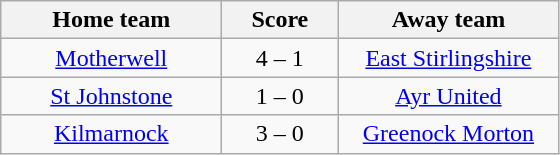<table class="wikitable" style="text-align: center">
<tr>
<th width=140>Home team</th>
<th width=70>Score</th>
<th width=140>Away team</th>
</tr>
<tr>
<td><a href='#'>Motherwell</a></td>
<td>4 – 1</td>
<td><a href='#'>East Stirlingshire</a></td>
</tr>
<tr>
<td><a href='#'>St Johnstone</a></td>
<td>1 – 0</td>
<td><a href='#'>Ayr United</a></td>
</tr>
<tr>
<td><a href='#'>Kilmarnock</a></td>
<td>3 – 0</td>
<td><a href='#'>Greenock Morton</a></td>
</tr>
</table>
